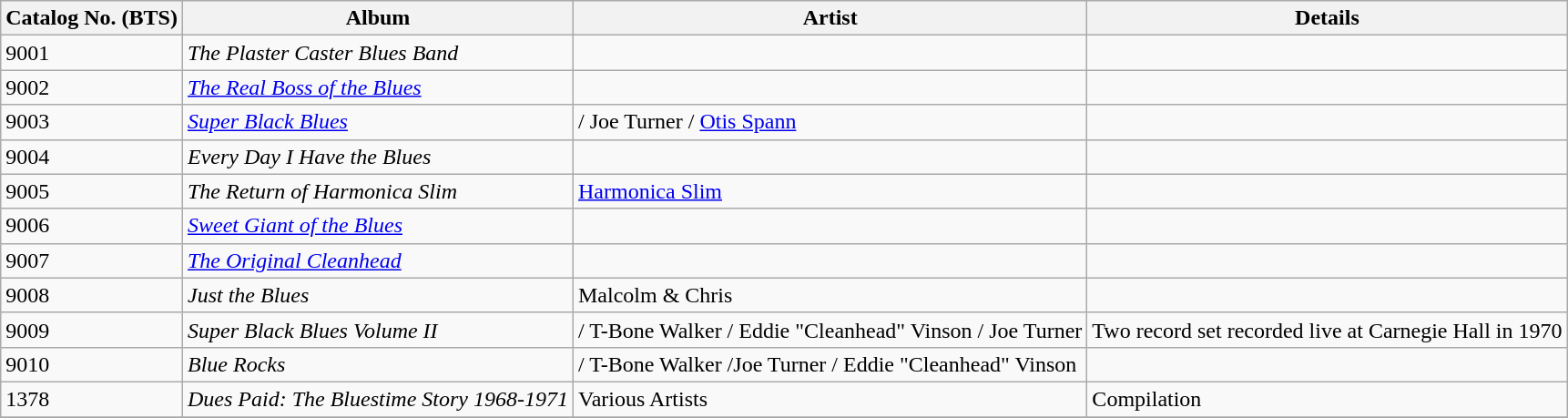<table class="wikitable sortable">
<tr>
<th>Catalog No. (BTS)</th>
<th>Album</th>
<th>Artist</th>
<th>Details</th>
</tr>
<tr>
<td>9001</td>
<td><em>The Plaster Caster Blues Band</em></td>
<td></td>
<td></td>
</tr>
<tr>
<td>9002</td>
<td><em><a href='#'>The Real Boss of the Blues</a></em></td>
<td></td>
<td></td>
</tr>
<tr>
<td>9003</td>
<td><em><a href='#'>Super Black Blues</a></em></td>
<td> / Joe Turner / <a href='#'>Otis Spann</a></td>
<td></td>
</tr>
<tr>
<td>9004</td>
<td><em>Every Day I Have the Blues</em></td>
<td></td>
<td></td>
</tr>
<tr>
<td>9005</td>
<td><em>The Return of Harmonica Slim</em></td>
<td><a href='#'>Harmonica Slim</a></td>
<td></td>
</tr>
<tr>
<td>9006</td>
<td><em><a href='#'>Sweet Giant of the Blues</a></em></td>
<td></td>
<td></td>
</tr>
<tr>
<td>9007</td>
<td><em><a href='#'>The Original Cleanhead</a></em></td>
<td></td>
<td></td>
</tr>
<tr>
<td>9008</td>
<td><em>Just the Blues</em></td>
<td>Malcolm & Chris</td>
<td></td>
</tr>
<tr>
<td>9009</td>
<td><em>Super Black Blues Volume II</em></td>
<td> / T-Bone Walker / Eddie "Cleanhead" Vinson / Joe Turner</td>
<td>Two record set recorded live at Carnegie Hall in 1970</td>
</tr>
<tr>
<td>9010</td>
<td><em>Blue Rocks</em></td>
<td> / T-Bone Walker /Joe Turner / Eddie "Cleanhead" Vinson</td>
<td></td>
</tr>
<tr>
<td>1378</td>
<td><em>Dues Paid: The Bluestime Story 1968-1971</em></td>
<td>Various Artists</td>
<td>Compilation</td>
</tr>
<tr>
</tr>
</table>
